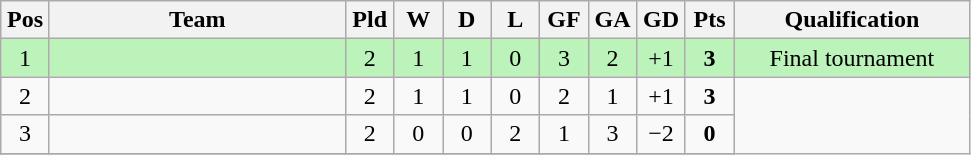<table class="wikitable" border="1" style="text-align: center;">
<tr>
<th width="25"><abbr>Pos</abbr></th>
<th width="190">Team</th>
<th width="25"><abbr>Pld</abbr></th>
<th width="25"><abbr>W</abbr></th>
<th width="25"><abbr>D</abbr></th>
<th width="25"><abbr>L</abbr></th>
<th width="25"><abbr>GF</abbr></th>
<th width="25"><abbr>GA</abbr></th>
<th width="25"><abbr>GD</abbr></th>
<th width="25"><abbr>Pts</abbr></th>
<th width="150">Qualification</th>
</tr>
<tr bgcolor = #BBF3BB>
<td>1</td>
<td align="left"></td>
<td>2</td>
<td>1</td>
<td>1</td>
<td>0</td>
<td>3</td>
<td>2</td>
<td>+1</td>
<td><strong>3</strong></td>
<td>Final tournament</td>
</tr>
<tr>
<td>2</td>
<td align="left"></td>
<td>2</td>
<td>1</td>
<td>1</td>
<td>0</td>
<td>2</td>
<td>1</td>
<td>+1</td>
<td><strong>3</strong></td>
</tr>
<tr>
<td>3</td>
<td align="left"></td>
<td>2</td>
<td>0</td>
<td>0</td>
<td>2</td>
<td>1</td>
<td>3</td>
<td>−2</td>
<td><strong>0</strong></td>
</tr>
<tr>
</tr>
</table>
